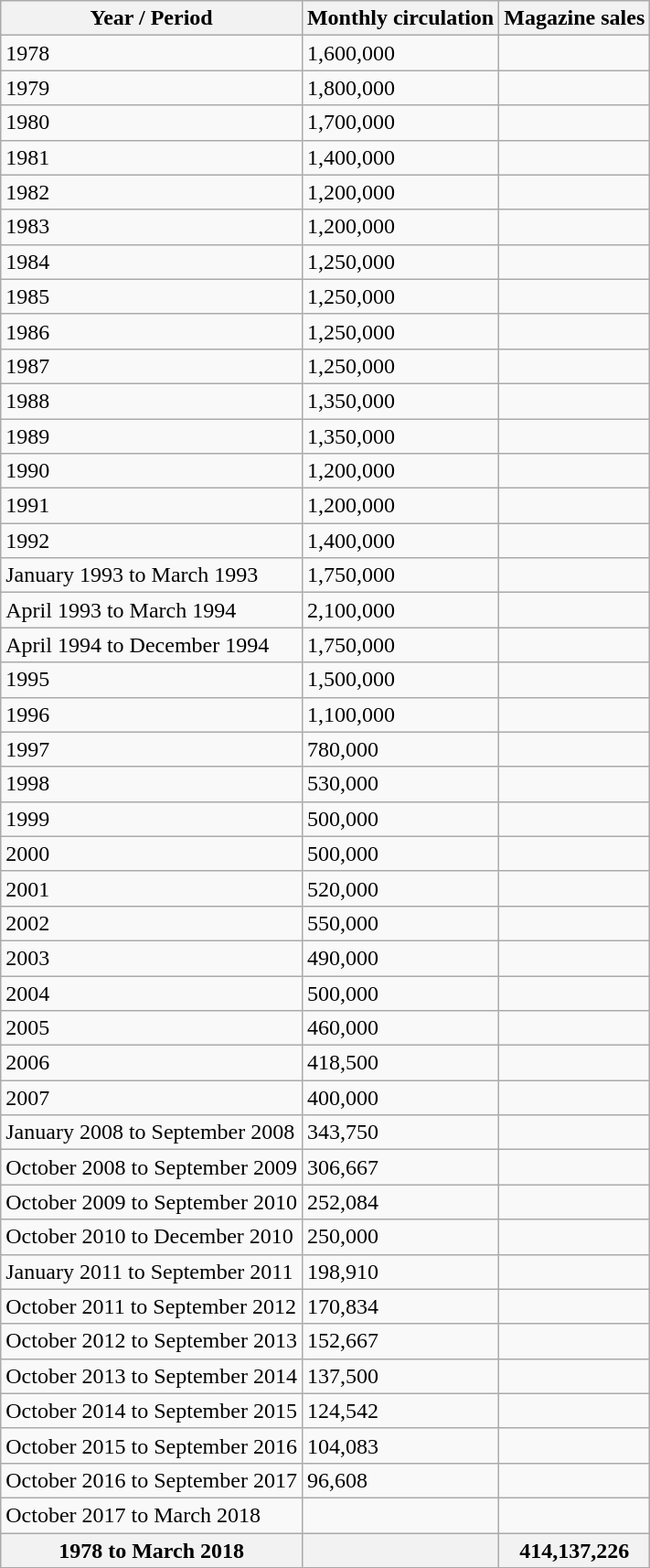<table class="wikitable sortable">
<tr>
<th>Year / Period</th>
<th>Monthly circulation</th>
<th>Magazine sales</th>
</tr>
<tr>
<td>1978</td>
<td>1,600,000</td>
<td></td>
</tr>
<tr>
<td>1979</td>
<td>1,800,000</td>
<td></td>
</tr>
<tr>
<td>1980</td>
<td>1,700,000</td>
<td></td>
</tr>
<tr>
<td>1981</td>
<td>1,400,000</td>
<td></td>
</tr>
<tr>
<td>1982</td>
<td>1,200,000</td>
<td></td>
</tr>
<tr>
<td>1983</td>
<td>1,200,000</td>
<td></td>
</tr>
<tr>
<td>1984</td>
<td>1,250,000</td>
<td></td>
</tr>
<tr>
<td>1985</td>
<td>1,250,000</td>
<td></td>
</tr>
<tr>
<td>1986</td>
<td>1,250,000</td>
<td></td>
</tr>
<tr>
<td>1987</td>
<td>1,250,000</td>
<td></td>
</tr>
<tr>
<td>1988</td>
<td>1,350,000</td>
<td></td>
</tr>
<tr>
<td>1989</td>
<td>1,350,000</td>
<td></td>
</tr>
<tr>
<td>1990</td>
<td>1,200,000</td>
<td></td>
</tr>
<tr>
<td>1991</td>
<td>1,200,000</td>
<td></td>
</tr>
<tr>
<td>1992</td>
<td>1,400,000</td>
<td></td>
</tr>
<tr>
<td>January 1993 to March 1993</td>
<td>1,750,000</td>
<td></td>
</tr>
<tr>
<td>April 1993 to March 1994</td>
<td>2,100,000</td>
<td></td>
</tr>
<tr>
<td>April 1994 to December 1994</td>
<td>1,750,000</td>
<td></td>
</tr>
<tr>
<td>1995</td>
<td>1,500,000</td>
<td></td>
</tr>
<tr>
<td>1996</td>
<td>1,100,000</td>
<td></td>
</tr>
<tr>
<td>1997</td>
<td>780,000</td>
<td></td>
</tr>
<tr>
<td>1998</td>
<td>530,000</td>
<td></td>
</tr>
<tr>
<td>1999</td>
<td>500,000</td>
<td></td>
</tr>
<tr>
<td>2000</td>
<td>500,000</td>
<td></td>
</tr>
<tr>
<td>2001</td>
<td>520,000</td>
<td></td>
</tr>
<tr>
<td>2002</td>
<td>550,000</td>
<td></td>
</tr>
<tr>
<td>2003</td>
<td>490,000</td>
<td></td>
</tr>
<tr>
<td>2004</td>
<td>500,000</td>
<td></td>
</tr>
<tr>
<td>2005</td>
<td>460,000</td>
<td></td>
</tr>
<tr>
<td>2006</td>
<td>418,500</td>
<td></td>
</tr>
<tr>
<td>2007</td>
<td>400,000</td>
<td></td>
</tr>
<tr>
<td>January 2008 to September 2008</td>
<td>343,750</td>
<td></td>
</tr>
<tr>
<td>October 2008 to September 2009</td>
<td>306,667</td>
<td></td>
</tr>
<tr>
<td>October 2009 to September 2010</td>
<td>252,084</td>
<td></td>
</tr>
<tr>
<td>October 2010 to December 2010</td>
<td>250,000</td>
<td></td>
</tr>
<tr>
<td>January 2011 to September 2011</td>
<td>198,910</td>
<td></td>
</tr>
<tr>
<td>October 2011 to September 2012</td>
<td>170,834</td>
<td></td>
</tr>
<tr>
<td>October 2012 to September 2013</td>
<td>152,667</td>
<td></td>
</tr>
<tr>
<td>October 2013 to September 2014</td>
<td>137,500</td>
<td></td>
</tr>
<tr>
<td>October 2014 to September 2015</td>
<td>124,542</td>
<td></td>
</tr>
<tr>
<td>October 2015 to September 2016</td>
<td>104,083</td>
<td></td>
</tr>
<tr>
<td>October 2016 to September 2017</td>
<td>96,608</td>
<td></td>
</tr>
<tr>
<td>October 2017 to March 2018</td>
<td></td>
<td></td>
</tr>
<tr>
<th>1978 to March 2018</th>
<th></th>
<th>414,137,226</th>
</tr>
</table>
